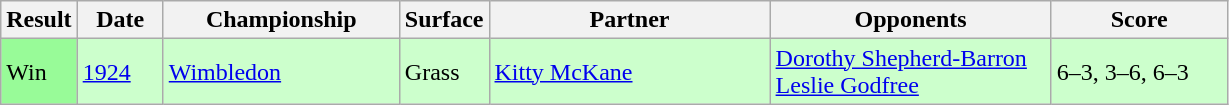<table class="sortable wikitable">
<tr>
<th style="width:40px">Result</th>
<th style="width:50px">Date</th>
<th style="width:150px">Championship</th>
<th style="width:50px">Surface</th>
<th style="width:180px">Partner</th>
<th style="width:180px">Opponents</th>
<th style="width:110px" class="unsortable">Score</th>
</tr>
<tr style="background:#ccffcc">
<td style="background:#98FB98">Win</td>
<td><a href='#'>1924</a></td>
<td><a href='#'>Wimbledon</a></td>
<td>Grass</td>
<td> <a href='#'>Kitty McKane</a></td>
<td> <a href='#'>Dorothy Shepherd-Barron</a> <br>  <a href='#'>Leslie Godfree</a></td>
<td>6–3, 3–6, 6–3</td>
</tr>
</table>
